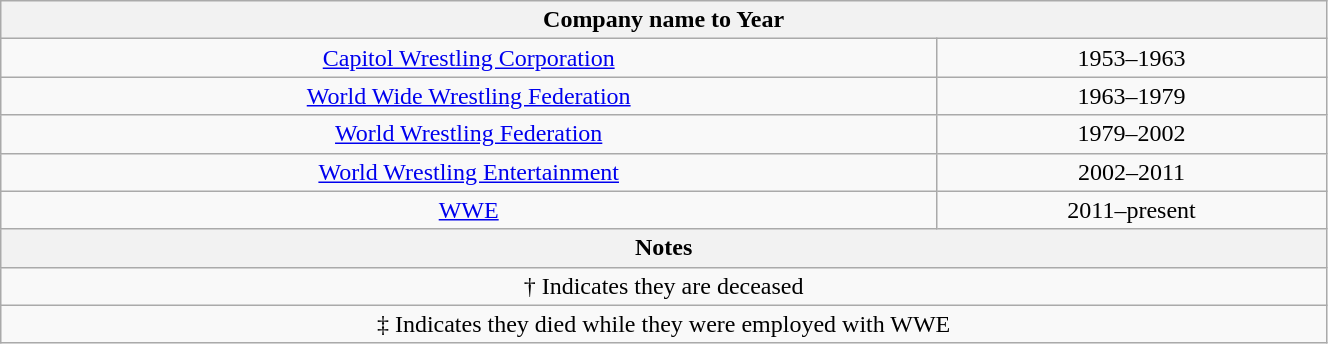<table class="wikitable"  style="width:70%; text-align:center;">
<tr>
<th colspan="2">Company name to Year</th>
</tr>
<tr>
<td><a href='#'>Capitol Wrestling Corporation</a></td>
<td>1953–1963</td>
</tr>
<tr>
<td><a href='#'>World Wide Wrestling Federation</a></td>
<td>1963–1979</td>
</tr>
<tr>
<td><a href='#'>World Wrestling Federation</a></td>
<td>1979–2002</td>
</tr>
<tr>
<td><a href='#'>World Wrestling Entertainment</a></td>
<td>2002–2011</td>
</tr>
<tr>
<td><a href='#'>WWE</a></td>
<td>2011–present</td>
</tr>
<tr>
<th colspan="2">Notes</th>
</tr>
<tr>
<td colspan="2">† Indicates they are deceased</td>
</tr>
<tr>
<td colspan="2">‡ Indicates they died while they were employed with WWE</td>
</tr>
</table>
